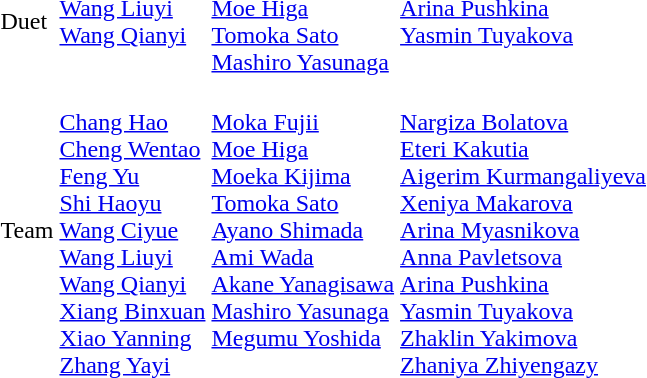<table>
<tr>
<td>Duet<br></td>
<td valign=top><br><a href='#'>Wang Liuyi</a><br><a href='#'>Wang Qianyi</a></td>
<td><br><a href='#'>Moe Higa</a><br><a href='#'>Tomoka Sato</a><br><a href='#'>Mashiro Yasunaga</a></td>
<td valign=top><br><a href='#'>Arina Pushkina</a><br><a href='#'>Yasmin Tuyakova</a></td>
</tr>
<tr>
<td>Team<br></td>
<td><br><a href='#'>Chang Hao</a><br><a href='#'>Cheng Wentao</a><br><a href='#'>Feng Yu</a><br><a href='#'>Shi Haoyu</a><br><a href='#'>Wang Ciyue</a><br><a href='#'>Wang Liuyi</a><br><a href='#'>Wang Qianyi</a><br><a href='#'>Xiang Binxuan</a><br><a href='#'>Xiao Yanning</a><br><a href='#'>Zhang Yayi</a></td>
<td valign=top><br><a href='#'>Moka Fujii</a><br><a href='#'>Moe Higa</a><br><a href='#'>Moeka Kijima</a><br><a href='#'>Tomoka Sato</a><br><a href='#'>Ayano Shimada</a> <br><a href='#'>Ami Wada</a><br><a href='#'>Akane Yanagisawa</a><br><a href='#'>Mashiro Yasunaga</a><br><a href='#'>Megumu Yoshida</a></td>
<td><br><a href='#'>Nargiza Bolatova</a><br><a href='#'>Eteri Kakutia</a><br><a href='#'>Aigerim Kurmangaliyeva</a><br><a href='#'>Xeniya Makarova</a><br><a href='#'>Arina Myasnikova</a><br><a href='#'>Anna Pavletsova</a><br><a href='#'>Arina Pushkina</a><br><a href='#'>Yasmin Tuyakova</a><br><a href='#'>Zhaklin Yakimova</a><br><a href='#'>Zhaniya Zhiyengazy</a></td>
</tr>
</table>
